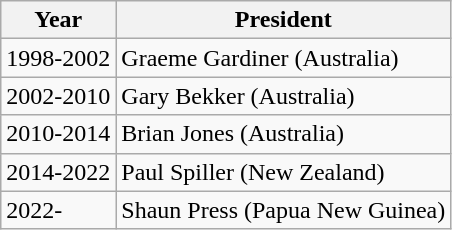<table class="sortable wikitable">
<tr>
<th>Year</th>
<th>President</th>
</tr>
<tr>
<td>1998-2002</td>
<td>Graeme Gardiner (Australia)</td>
</tr>
<tr>
<td>2002-2010</td>
<td>Gary Bekker (Australia)</td>
</tr>
<tr>
<td>2010-2014</td>
<td>Brian Jones (Australia)</td>
</tr>
<tr>
<td>2014-2022</td>
<td>Paul Spiller (New Zealand)</td>
</tr>
<tr>
<td>2022-</td>
<td>Shaun Press (Papua New Guinea)</td>
</tr>
</table>
